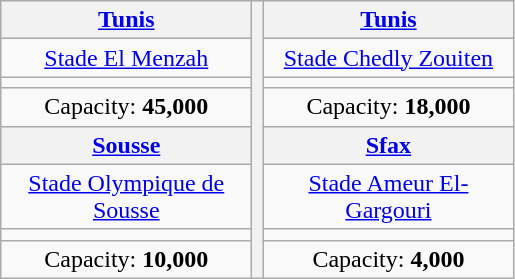<table class=wikitable style="text-align:center">
<tr>
<th width=160><a href='#'>Tunis</a></th>
<th rowspan=8><br></th>
<th width=160><a href='#'>Tunis</a></th>
</tr>
<tr>
<td><a href='#'>Stade El Menzah</a></td>
<td><a href='#'>Stade Chedly Zouiten</a></td>
</tr>
<tr>
<td></td>
<td></td>
</tr>
<tr>
<td>Capacity: <strong>45,000</strong></td>
<td>Capacity: <strong>18,000</strong></td>
</tr>
<tr>
<th width=160><a href='#'>Sousse</a></th>
<th><a href='#'>Sfax</a></th>
</tr>
<tr>
<td><a href='#'>Stade Olympique de Sousse</a></td>
<td><a href='#'>Stade Ameur El-Gargouri</a></td>
</tr>
<tr>
<td></td>
<td></td>
</tr>
<tr>
<td>Capacity: <strong>10,000</strong></td>
<td>Capacity: <strong>4,000</strong></td>
</tr>
</table>
